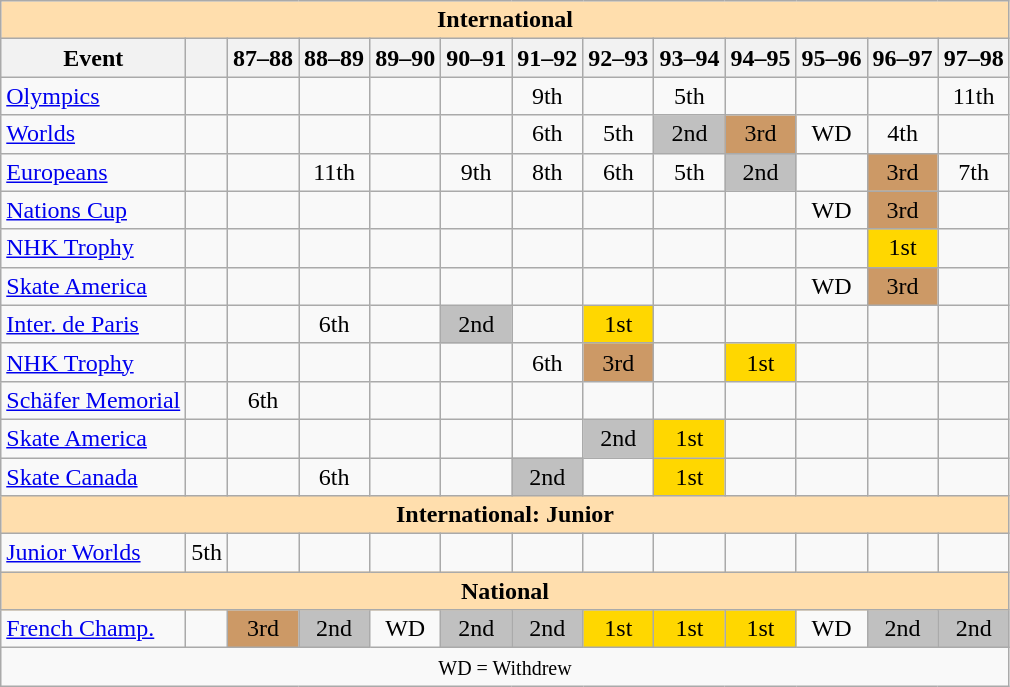<table class="wikitable" style="text-align:center">
<tr>
<th style="background-color: #ffdead; " colspan=13 align=center>International</th>
</tr>
<tr>
<th>Event</th>
<th></th>
<th>87–88</th>
<th>88–89</th>
<th>89–90</th>
<th>90–91</th>
<th>91–92</th>
<th>92–93</th>
<th>93–94</th>
<th>94–95</th>
<th>95–96</th>
<th>96–97</th>
<th>97–98</th>
</tr>
<tr>
<td align=left><a href='#'>Olympics</a></td>
<td></td>
<td></td>
<td></td>
<td></td>
<td></td>
<td>9th</td>
<td></td>
<td>5th</td>
<td></td>
<td></td>
<td></td>
<td>11th</td>
</tr>
<tr>
<td align=left><a href='#'>Worlds</a></td>
<td></td>
<td></td>
<td></td>
<td></td>
<td></td>
<td>6th</td>
<td>5th</td>
<td bgcolor=silver>2nd</td>
<td bgcolor=cc9966>3rd</td>
<td>WD</td>
<td>4th</td>
<td></td>
</tr>
<tr>
<td align=left><a href='#'>Europeans</a></td>
<td></td>
<td></td>
<td>11th</td>
<td></td>
<td>9th</td>
<td>8th</td>
<td>6th</td>
<td>5th</td>
<td bgcolor=silver>2nd</td>
<td></td>
<td bgcolor=cc9966>3rd</td>
<td>7th</td>
</tr>
<tr>
<td align=left> <a href='#'>Nations Cup</a></td>
<td></td>
<td></td>
<td></td>
<td></td>
<td></td>
<td></td>
<td></td>
<td></td>
<td></td>
<td>WD</td>
<td bgcolor=cc9966>3rd</td>
<td></td>
</tr>
<tr>
<td align=left> <a href='#'>NHK Trophy</a></td>
<td></td>
<td></td>
<td></td>
<td></td>
<td></td>
<td></td>
<td></td>
<td></td>
<td></td>
<td></td>
<td bgcolor=gold>1st</td>
<td></td>
</tr>
<tr>
<td align=left> <a href='#'>Skate America</a></td>
<td></td>
<td></td>
<td></td>
<td></td>
<td></td>
<td></td>
<td></td>
<td></td>
<td></td>
<td>WD</td>
<td bgcolor=cc9966>3rd</td>
<td></td>
</tr>
<tr>
<td align=left><a href='#'>Inter. de Paris</a></td>
<td></td>
<td></td>
<td>6th</td>
<td></td>
<td bgcolor=silver>2nd</td>
<td></td>
<td bgcolor=gold>1st</td>
<td></td>
<td></td>
<td></td>
<td></td>
<td></td>
</tr>
<tr>
<td align=left><a href='#'>NHK Trophy</a></td>
<td></td>
<td></td>
<td></td>
<td></td>
<td></td>
<td>6th</td>
<td bgcolor=cc9966>3rd</td>
<td></td>
<td bgcolor=gold>1st</td>
<td></td>
<td></td>
<td></td>
</tr>
<tr>
<td align=left><a href='#'>Schäfer Memorial</a></td>
<td></td>
<td>6th</td>
<td></td>
<td></td>
<td></td>
<td></td>
<td></td>
<td></td>
<td></td>
<td></td>
<td></td>
<td></td>
</tr>
<tr>
<td align=left><a href='#'>Skate America</a></td>
<td></td>
<td></td>
<td></td>
<td></td>
<td></td>
<td></td>
<td bgcolor=silver>2nd</td>
<td bgcolor=gold>1st</td>
<td></td>
<td></td>
<td></td>
<td></td>
</tr>
<tr>
<td align=left><a href='#'>Skate Canada</a></td>
<td></td>
<td></td>
<td>6th</td>
<td></td>
<td></td>
<td bgcolor=silver>2nd</td>
<td></td>
<td bgcolor=gold>1st</td>
<td></td>
<td></td>
<td></td>
<td></td>
</tr>
<tr>
<th style="background-color: #ffdead; " colspan=13 align=center>International: Junior</th>
</tr>
<tr>
<td align=left><a href='#'>Junior Worlds</a></td>
<td>5th</td>
<td></td>
<td></td>
<td></td>
<td></td>
<td></td>
<td></td>
<td></td>
<td></td>
<td></td>
<td></td>
<td></td>
</tr>
<tr>
<th style="background-color: #ffdead; " colspan=13 align=center>National</th>
</tr>
<tr>
<td align=left><a href='#'>French Champ.</a></td>
<td></td>
<td bgcolor=cc9966>3rd</td>
<td bgcolor=silver>2nd</td>
<td>WD</td>
<td bgcolor=silver>2nd</td>
<td bgcolor=silver>2nd</td>
<td bgcolor=gold>1st</td>
<td bgcolor=gold>1st</td>
<td bgcolor=gold>1st</td>
<td>WD</td>
<td bgcolor=silver>2nd</td>
<td bgcolor=silver>2nd</td>
</tr>
<tr>
<td colspan=13 align=center><small> WD = Withdrew </small></td>
</tr>
</table>
